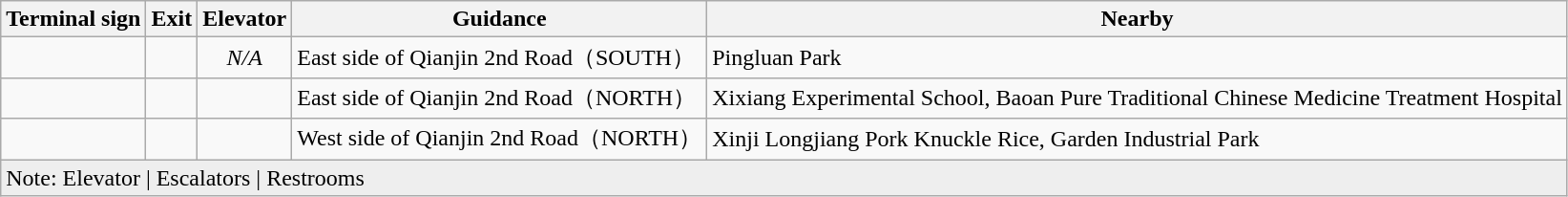<table class="wikitable">
<tr>
<th>Terminal sign</th>
<th>Exit</th>
<th>Elevator</th>
<th>Guidance</th>
<th>Nearby</th>
</tr>
<tr>
<td style=text-align:center><span>  </span></td>
<td></td>
<td align="center"><em>N/A</em></td>
<td>East side of Qianjin 2nd Road（SOUTH）</td>
<td>Pingluan Park</td>
</tr>
<tr>
<td style=text-align:center><span>   </span></td>
<td></td>
<td></td>
<td>East side of Qianjin 2nd Road（NORTH）</td>
<td>Xixiang Experimental School, Baoan Pure Traditional Chinese Medicine Treatment Hospital</td>
</tr>
<tr>
<td style=text-align:center><span>   </span></td>
<td></td>
<td></td>
<td>West side of Qianjin 2nd Road（NORTH）</td>
<td>Xinji Longjiang Pork Knuckle Rice, Garden Industrial Park</td>
</tr>
<tr>
<td bgcolor="#EEEEEE" colspan=5>Note:  Elevator |  Escalators |  Restrooms</td>
</tr>
</table>
